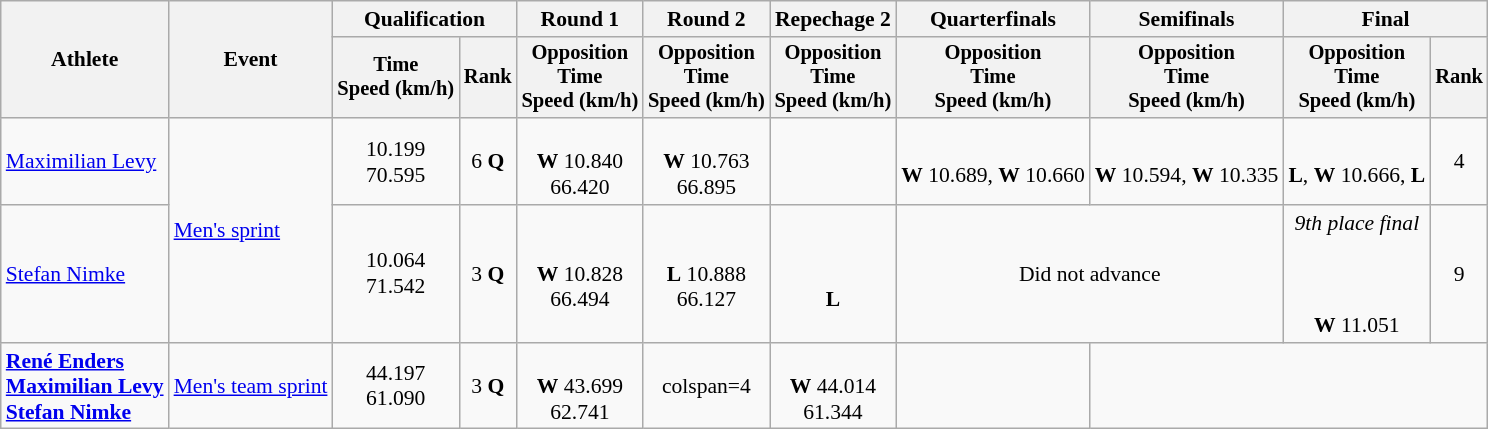<table class="wikitable" style="font-size:90%">
<tr>
<th rowspan="2">Athlete</th>
<th rowspan="2">Event</th>
<th colspan=2>Qualification</th>
<th>Round 1</th>
<th>Round 2</th>
<th>Repechage 2</th>
<th>Quarterfinals</th>
<th>Semifinals</th>
<th colspan=2>Final</th>
</tr>
<tr style="font-size:95%">
<th>Time<br>Speed (km/h)</th>
<th>Rank</th>
<th>Opposition<br>Time<br>Speed (km/h)</th>
<th>Opposition<br>Time<br>Speed (km/h)</th>
<th>Opposition<br>Time<br>Speed (km/h)</th>
<th>Opposition<br>Time<br>Speed (km/h)</th>
<th>Opposition<br>Time<br>Speed (km/h)</th>
<th>Opposition<br>Time<br>Speed (km/h)</th>
<th>Rank</th>
</tr>
<tr align=center>
<td align=left><a href='#'>Maximilian Levy</a></td>
<td align=left rowspan=2><a href='#'>Men's sprint</a></td>
<td>10.199<br>70.595</td>
<td>6 <strong>Q</strong></td>
<td><br><strong>W</strong> 10.840<br>66.420</td>
<td><br><strong>W</strong> 10.763<br>66.895</td>
<td></td>
<td><br><strong>W</strong> 10.689, <strong>W</strong> 10.660</td>
<td><br><strong>W</strong> 10.594, <strong>W</strong> 10.335</td>
<td><br><strong>L</strong>, <strong>W</strong> 10.666, <strong>L</strong></td>
<td>4</td>
</tr>
<tr align=center>
<td align=left><a href='#'>Stefan Nimke</a></td>
<td>10.064<br>71.542</td>
<td>3 <strong>Q</strong></td>
<td><br><strong>W</strong> 10.828<br>66.494</td>
<td><br><strong>L</strong> 10.888<br>66.127</td>
<td><br><br><strong>L</strong></td>
<td colspan=2>Did not advance</td>
<td><em>9th place final</em><br><br><br><br><strong>W</strong> 11.051</td>
<td>9</td>
</tr>
<tr align=center>
<td align=left><strong><a href='#'>René Enders</a><br><a href='#'>Maximilian Levy</a><br><a href='#'>Stefan Nimke</a></strong></td>
<td align=left><a href='#'>Men's team sprint</a></td>
<td>44.197<br>61.090</td>
<td>3 <strong>Q</strong></td>
<td><br><strong>W</strong> 43.699<br>62.741</td>
<td>colspan=4 </td>
<td><br><strong>W</strong> 44.014<br>61.344</td>
<td></td>
</tr>
</table>
